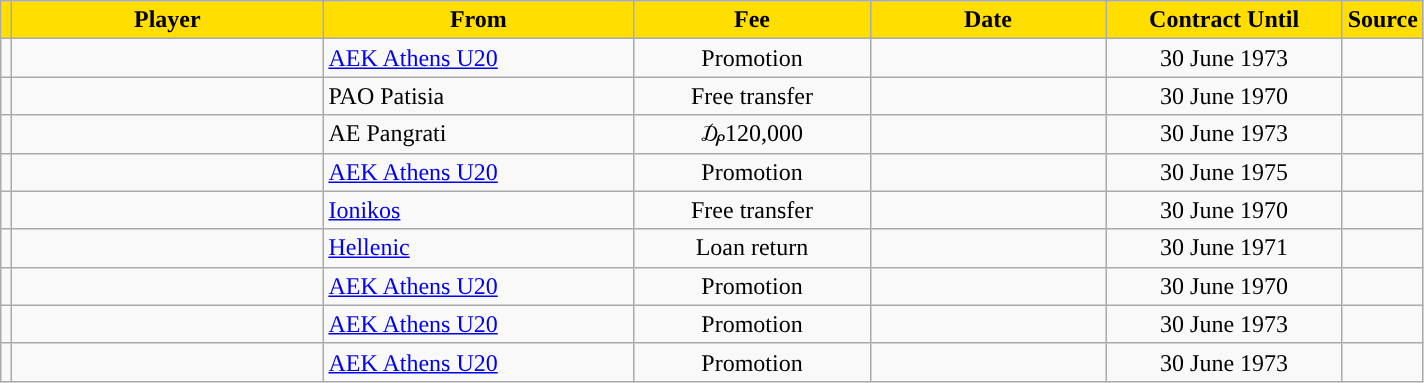<table class="wikitable sortable">
<tr>
<th style="background:#FFDE00"></th>
<th width=200 style="background:#FFDE00">Player</th>
<th width=200 style="background:#FFDE00">From</th>
<th width=150 style="background:#FFDE00">Fee</th>
<th width=150 style="background:#FFDE00">Date</th>
<th width=150 style="background:#FFDE00">Contract Until</th>
<th style="background:#FFDE00">Source</th>
</tr>
<tr>
<td align=center></td>
<td></td>
<td> <a href='#'>AEK Athens U20</a></td>
<td align=center>Promotion</td>
<td align=center></td>
<td align=center>30 June 1973</td>
<td align=center></td>
</tr>
<tr>
<td align=center></td>
<td></td>
<td> PAO Patisia</td>
<td align=center>Free transfer</td>
<td align=center></td>
<td align=center>30 June 1970</td>
<td align=center></td>
</tr>
<tr>
<td align=center></td>
<td></td>
<td> AE Pangrati</td>
<td align=center>₯120,000</td>
<td align=center></td>
<td align=center>30 June 1973</td>
<td align=center></td>
</tr>
<tr>
<td align=center></td>
<td></td>
<td> <a href='#'>AEK Athens U20</a></td>
<td align=center>Promotion</td>
<td align=center></td>
<td align=center>30 June 1975</td>
<td align=center></td>
</tr>
<tr>
<td align=center></td>
<td></td>
<td> <a href='#'>Ionikos</a></td>
<td align=center>Free transfer</td>
<td align=center></td>
<td align=center>30 June 1970</td>
<td align=center></td>
</tr>
<tr>
<td align=center></td>
<td></td>
<td> <a href='#'>Hellenic</a></td>
<td align=center>Loan return</td>
<td align=center></td>
<td align=center>30 June 1971</td>
<td align=center></td>
</tr>
<tr>
<td align=center></td>
<td></td>
<td> <a href='#'>AEK Athens U20</a></td>
<td align=center>Promotion</td>
<td align=center></td>
<td align=center>30 June 1970</td>
<td align=center></td>
</tr>
<tr>
<td align=center></td>
<td></td>
<td> <a href='#'>AEK Athens U20</a></td>
<td align=center>Promotion</td>
<td align=center></td>
<td align=center>30 June 1973</td>
<td align=center></td>
</tr>
<tr>
<td align=center></td>
<td></td>
<td> <a href='#'>AEK Athens U20</a></td>
<td align=center>Promotion</td>
<td align=center></td>
<td align=center>30 June 1973</td>
<td align=center></td>
</tr>
</table>
